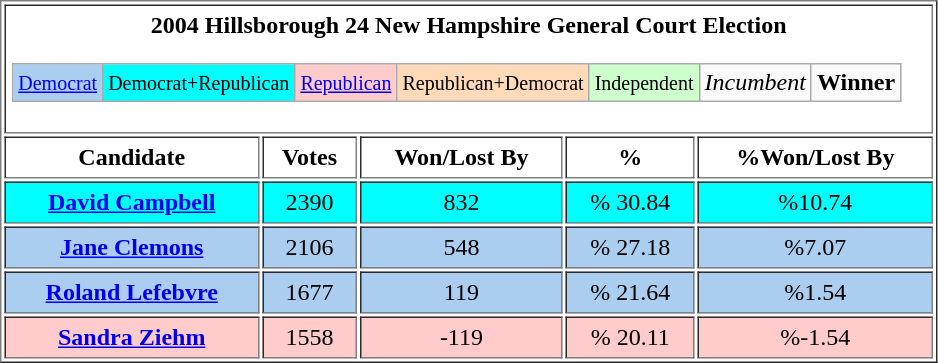<table align=left border=1 cellpadding=4 cellspacing=2 style="margin:2em; ">
<tr>
<td colspan="5" align="center"><strong>2004 Hillsborough 24 New Hampshire General Court Election</strong><br><table class="wikitable">
<tr>
<td bgcolor="#ABCDEF"><small><a href='#'>Democrat</a></small></td>
<td bgcolor="#00FFFF"><small>Democrat+Republican</small></td>
<td bgcolor="#ffcbcb"><small><a href='#'>Republican</a></small></td>
<td bgcolor="#FFDAB9"><small>Republican+Democrat</small></td>
<td bgcolor="#ccffcc"><small>Independent</small></td>
<td><em>Incumbent</em></td>
<td><strong>Winner</strong></td>
</tr>
</table>
</td>
</tr>
<tr>
<th>Candidate</th>
<th>Votes</th>
<th>Won/Lost By</th>
<th>%</th>
<th>%Won/Lost By</th>
</tr>
<tr bgcolor="#00FFFF">
<td align="center"><strong><a href='#'>David Campbell</a></strong></td>
<td align="center">2390</td>
<td align="center">832</td>
<td align="center">% 30.84</td>
<td align="center">%10.74</td>
</tr>
<tr bgcolor="#ABCDEF">
<td align="center"><strong><a href='#'>Jane Clemons</a></strong></td>
<td align="center">2106</td>
<td align="center">548</td>
<td align="center">% 27.18</td>
<td align="center">%7.07</td>
</tr>
<tr bgcolor="#ABCDEF">
<td align="center"><strong><a href='#'>Roland Lefebvre</a></strong></td>
<td align="center">1677</td>
<td align="center">119</td>
<td align="center">% 21.64</td>
<td align="center">%1.54</td>
</tr>
<tr bgcolor="#ffcbcb">
<td align="center"><strong><a href='#'>Sandra Ziehm</a></strong></td>
<td align="center">1558</td>
<td align="center">-119</td>
<td align="center">% 20.11</td>
<td align="center">%-1.54</td>
</tr>
</table>
